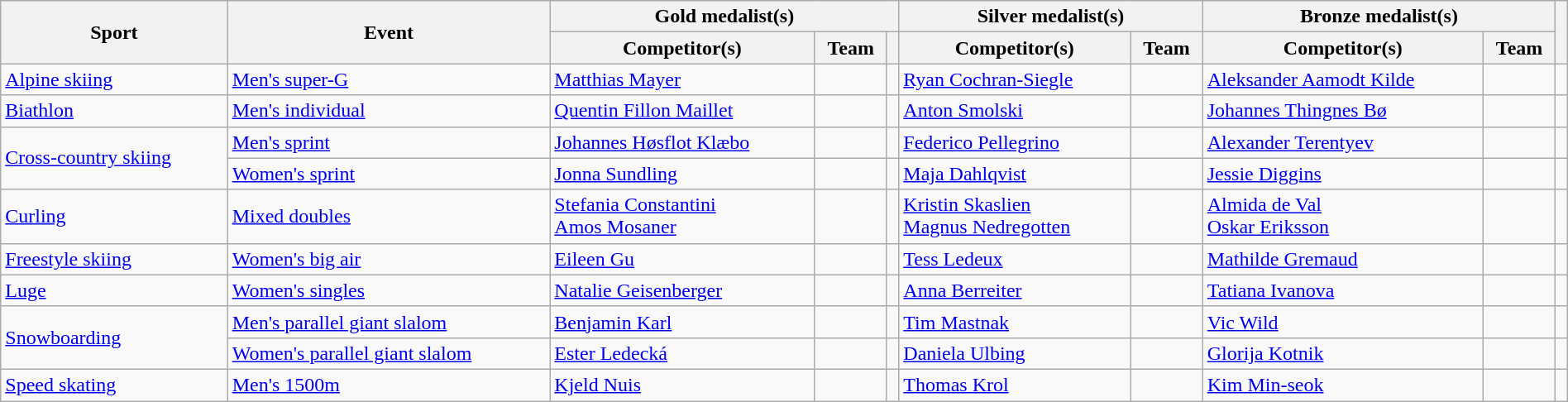<table class="wikitable" style="width:100%;">
<tr>
<th rowspan="2">Sport</th>
<th rowspan="2">Event</th>
<th colspan="3">Gold medalist(s)</th>
<th colspan="2">Silver medalist(s)</th>
<th colspan="2">Bronze medalist(s)</th>
<th rowspan="2"></th>
</tr>
<tr>
<th>Competitor(s)</th>
<th>Team</th>
<th></th>
<th>Competitor(s)</th>
<th>Team</th>
<th>Competitor(s)</th>
<th>Team</th>
</tr>
<tr>
<td><a href='#'>Alpine skiing</a></td>
<td><a href='#'>Men's super-G</a></td>
<td><a href='#'>Matthias Mayer</a></td>
<td></td>
<td></td>
<td><a href='#'>Ryan Cochran-Siegle</a></td>
<td></td>
<td><a href='#'>Aleksander Aamodt Kilde</a></td>
<td></td>
<td></td>
</tr>
<tr>
<td><a href='#'>Biathlon</a></td>
<td><a href='#'>Men's individual</a></td>
<td><a href='#'>Quentin Fillon Maillet</a></td>
<td></td>
<td></td>
<td><a href='#'>Anton Smolski</a></td>
<td></td>
<td><a href='#'>Johannes Thingnes Bø</a></td>
<td></td>
<td></td>
</tr>
<tr>
<td rowspan="2"><a href='#'>Cross-country skiing</a></td>
<td><a href='#'>Men's sprint</a></td>
<td><a href='#'>Johannes Høsflot Klæbo</a></td>
<td></td>
<td></td>
<td><a href='#'>Federico Pellegrino</a></td>
<td></td>
<td><a href='#'>Alexander Terentyev</a></td>
<td></td>
<td></td>
</tr>
<tr>
<td><a href='#'>Women's sprint</a></td>
<td><a href='#'>Jonna Sundling</a></td>
<td></td>
<td></td>
<td><a href='#'>Maja Dahlqvist</a></td>
<td></td>
<td><a href='#'>Jessie Diggins</a></td>
<td></td>
<td></td>
</tr>
<tr>
<td><a href='#'>Curling</a></td>
<td><a href='#'>Mixed doubles</a></td>
<td><a href='#'>Stefania Constantini</a><br><a href='#'>Amos Mosaner</a></td>
<td></td>
<td></td>
<td><a href='#'>Kristin Skaslien</a><br><a href='#'>Magnus Nedregotten</a></td>
<td></td>
<td><a href='#'>Almida de Val</a><br><a href='#'>Oskar Eriksson</a></td>
<td></td>
<td></td>
</tr>
<tr>
<td><a href='#'>Freestyle skiing</a></td>
<td><a href='#'>Women's big air</a></td>
<td><a href='#'>Eileen Gu</a></td>
<td></td>
<td></td>
<td><a href='#'>Tess Ledeux</a></td>
<td></td>
<td><a href='#'>Mathilde Gremaud</a></td>
<td></td>
<td></td>
</tr>
<tr>
<td><a href='#'>Luge</a></td>
<td><a href='#'>Women's singles</a></td>
<td><a href='#'>Natalie Geisenberger</a></td>
<td></td>
<td></td>
<td><a href='#'>Anna Berreiter</a></td>
<td></td>
<td><a href='#'>Tatiana Ivanova</a></td>
<td></td>
<td></td>
</tr>
<tr>
<td rowspan="2"><a href='#'>Snowboarding</a></td>
<td><a href='#'>Men's parallel giant slalom</a></td>
<td><a href='#'>Benjamin Karl</a></td>
<td></td>
<td></td>
<td><a href='#'>Tim Mastnak</a></td>
<td></td>
<td><a href='#'>Vic Wild</a></td>
<td></td>
<td></td>
</tr>
<tr>
<td><a href='#'>Women's parallel giant slalom</a></td>
<td><a href='#'>Ester Ledecká</a></td>
<td></td>
<td></td>
<td><a href='#'>Daniela Ulbing</a></td>
<td></td>
<td><a href='#'>Glorija Kotnik</a></td>
<td></td>
<td></td>
</tr>
<tr>
<td><a href='#'>Speed skating</a></td>
<td><a href='#'>Men's 1500m</a></td>
<td><a href='#'>Kjeld Nuis</a></td>
<td></td>
<td></td>
<td><a href='#'>Thomas Krol</a></td>
<td></td>
<td><a href='#'>Kim Min-seok</a></td>
<td></td>
<td></td>
</tr>
</table>
